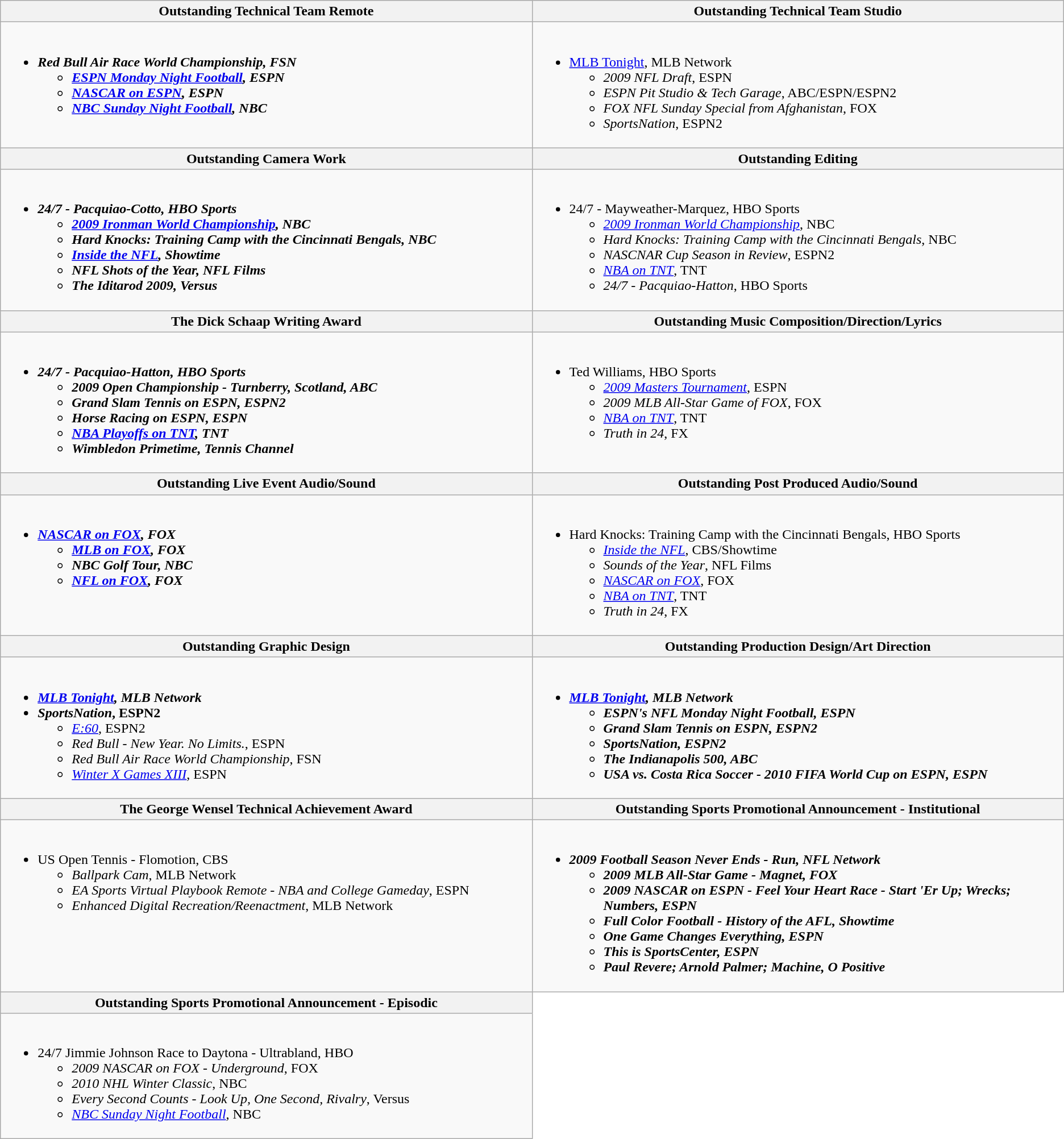<table class=wikitable>
<tr>
<th style="width:50%">Outstanding Technical Team Remote</th>
<th style="width:50%">Outstanding Technical Team Studio</th>
</tr>
<tr>
<td valign="top"><br><ul><li><strong><em>Red Bull Air Race World Championship<em>, FSN<strong><ul><li></em><a href='#'>ESPN Monday Night Football</a><em>, ESPN</li><li></em><a href='#'>NASCAR on ESPN</a><em>, ESPN</li><li></em><a href='#'>NBC Sunday Night Football</a><em>, NBC</li></ul></li></ul></td>
<td valign="top"><br><ul><li></em></strong><a href='#'>MLB Tonight</a></em>, MLB Network</strong><ul><li><em>2009 NFL Draft</em>, ESPN</li><li><em>ESPN Pit Studio & Tech Garage</em>, ABC/ESPN/ESPN2</li><li><em>FOX NFL Sunday Special from Afghanistan</em>, FOX</li><li><em>SportsNation</em>, ESPN2</li></ul></li></ul></td>
</tr>
<tr>
<th style="width:50%">Outstanding Camera Work</th>
<th style="width:50%">Outstanding Editing</th>
</tr>
<tr>
<td valign="top"><br><ul><li><strong><em>24/7 - Pacquiao-Cotto<em>, HBO Sports<strong><ul><li></em><a href='#'>2009 Ironman World Championship</a><em>, NBC</li><li></em>Hard Knocks: Training Camp with the Cincinnati Bengals<em>, NBC</li><li></em><a href='#'>Inside the NFL</a><em>, Showtime</li><li></em>NFL Shots of the Year<em>, NFL Films</li><li></em>The Iditarod 2009<em>, Versus</li></ul></li></ul></td>
<td valign="top"><br><ul><li></em></strong>24/7 - Mayweather-Marquez</em>, HBO Sports</strong><ul><li><em><a href='#'>2009 Ironman World Championship</a></em>, NBC</li><li><em>Hard Knocks: Training Camp with the Cincinnati Bengals</em>, NBC</li><li><em>NASCNAR Cup Season in Review</em>, ESPN2</li><li><em><a href='#'>NBA on TNT</a></em>, TNT</li><li><em>24/7 - Pacquiao-Hatton</em>, HBO Sports</li></ul></li></ul></td>
</tr>
<tr>
<th style="width:50%">The Dick Schaap Writing Award</th>
<th style="width:50%">Outstanding Music Composition/Direction/Lyrics</th>
</tr>
<tr>
<td valign="top"><br><ul><li><strong><em>24/7 - Pacquiao-Hatton<em>, HBO Sports<strong><ul><li></em>2009 Open Championship - Turnberry, Scotland<em>, ABC</li><li></em>Grand Slam Tennis on ESPN<em>, ESPN2</li><li></em>Horse Racing on ESPN<em>, ESPN</li><li></em><a href='#'>NBA Playoffs on TNT</a><em>, TNT</li><li></em>Wimbledon Primetime<em>, Tennis Channel</li></ul></li></ul></td>
<td valign="top"><br><ul><li></em></strong>Ted Williams</em>, HBO Sports</strong><ul><li><em><a href='#'>2009 Masters Tournament</a></em>, ESPN</li><li><em>2009 MLB All-Star Game of FOX</em>, FOX</li><li><em><a href='#'>NBA on TNT</a></em>, TNT</li><li><em>Truth in 24</em>, FX</li></ul></li></ul></td>
</tr>
<tr>
<th style="width:50%">Outstanding Live Event Audio/Sound</th>
<th style="width:50%">Outstanding Post Produced Audio/Sound</th>
</tr>
<tr>
<td valign="top"><br><ul><li><strong><em><a href='#'>NASCAR on FOX</a><em>, FOX<strong><ul><li></em><a href='#'>MLB on FOX</a><em>, FOX</li><li></em>NBC Golf Tour<em>, NBC</li><li></em><a href='#'>NFL on FOX</a><em>, FOX</li></ul></li></ul></td>
<td valign="top"><br><ul><li></em></strong>Hard Knocks: Training Camp with the Cincinnati Bengals</em>, HBO Sports</strong><ul><li><em><a href='#'>Inside the NFL</a></em>, CBS/Showtime</li><li><em>Sounds of the Year</em>, NFL Films</li><li><em><a href='#'>NASCAR on FOX</a></em>, FOX</li><li><em><a href='#'>NBA on TNT</a></em>, TNT</li><li><em>Truth in 24</em>, FX</li></ul></li></ul></td>
</tr>
<tr>
<th style="width:50%">Outstanding Graphic Design</th>
<th style="width:50%">Outstanding Production Design/Art Direction</th>
</tr>
<tr>
<td valign="top"><br><ul><li><strong><em><a href='#'>MLB Tonight</a><em>, MLB Network<strong></li><li></em></strong>SportsNation</em>, ESPN2</strong><ul><li><em><a href='#'>E:60</a></em>, ESPN2</li><li><em>Red Bull - New Year. No Limits.</em>, ESPN</li><li><em>Red Bull Air Race World Championship</em>, FSN</li><li><em><a href='#'>Winter X Games XIII</a></em>, ESPN</li></ul></li></ul></td>
<td valign="top"><br><ul><li><strong><em><a href='#'>MLB Tonight</a><em>, MLB Network<strong><ul><li></em>ESPN's NFL Monday Night Football<em>, ESPN</li><li></em>Grand Slam Tennis on ESPN<em>, ESPN2</li><li></em>SportsNation<em>, ESPN2</li><li></em>The Indianapolis 500<em>, ABC</li><li></em>USA vs. Costa Rica Soccer - 2010 FIFA World Cup on ESPN<em>, ESPN</li></ul></li></ul></td>
</tr>
<tr>
<th style="width:50%">The George Wensel Technical Achievement Award</th>
<th style="width:50%">Outstanding Sports Promotional Announcement - Institutional</th>
</tr>
<tr>
<td valign="top"><br><ul><li></em></strong>US Open Tennis - Flomotion</em>, CBS</strong><ul><li><em>Ballpark Cam</em>, MLB Network</li><li><em>EA Sports Virtual Playbook Remote - NBA and College Gameday</em>, ESPN</li><li><em>Enhanced Digital Recreation/Reenactment</em>, MLB Network</li></ul></li></ul></td>
<td valign="top"><br><ul><li><strong><em>2009 Football Season Never Ends - Run<em>, NFL Network<strong><ul><li></em>2009 MLB All-Star Game - Magnet<em>, FOX</li><li></em>2009 NASCAR on ESPN - Feel Your Heart Race - Start 'Er Up; Wrecks; Numbers<em>, ESPN</li><li></em>Full Color Football - History of the AFL<em>, Showtime</li><li></em>One Game Changes Everything<em>, ESPN</li><li></em>This is SportsCenter<em>, ESPN</li><li></em>Paul Revere; Arnold Palmer; Machine<em>, O Positive</li></ul></li></ul></td>
</tr>
<tr>
<th style="width:50%">Outstanding Sports Promotional Announcement - Episodic</th>
<td style="background:#FFF; border-bottom:1px solid #FFF; border-right:1px solid #FFF"></td>
</tr>
<tr>
<td valign="top"><br><ul><li></em></strong>24/7 Jimmie Johnson Race to Daytona - Ultrabland</em>, HBO</strong><ul><li><em>2009 NASCAR on FOX - Underground</em>, FOX</li><li><em>2010 NHL Winter Classic</em>, NBC</li><li><em>Every Second Counts - Look Up, One Second, Rivalry</em>, Versus</li><li><em><a href='#'>NBC Sunday Night Football</a></em>, NBC</li></ul></li></ul></td>
<td style="background:#FFF; border-top:1px solid #FFF; border-bottom:1px solid #FFF; border-right:1px solid #FFF"></td>
</tr>
</table>
